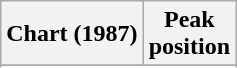<table class="wikitable sortable plainrowheaders">
<tr>
<th>Chart (1987)</th>
<th>Peak<br>position</th>
</tr>
<tr>
</tr>
<tr>
</tr>
<tr>
</tr>
</table>
